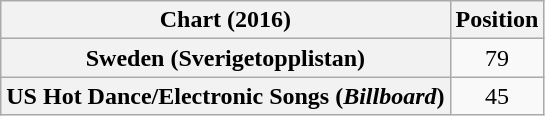<table class="wikitable sortable plainrowheaders" style="text-align:center">
<tr>
<th scope="col">Chart (2016)</th>
<th scope="col">Position</th>
</tr>
<tr>
<th scope="row">Sweden (Sverigetopplistan)</th>
<td>79</td>
</tr>
<tr>
<th scope="row">US Hot Dance/Electronic Songs (<em>Billboard</em>)</th>
<td>45</td>
</tr>
</table>
